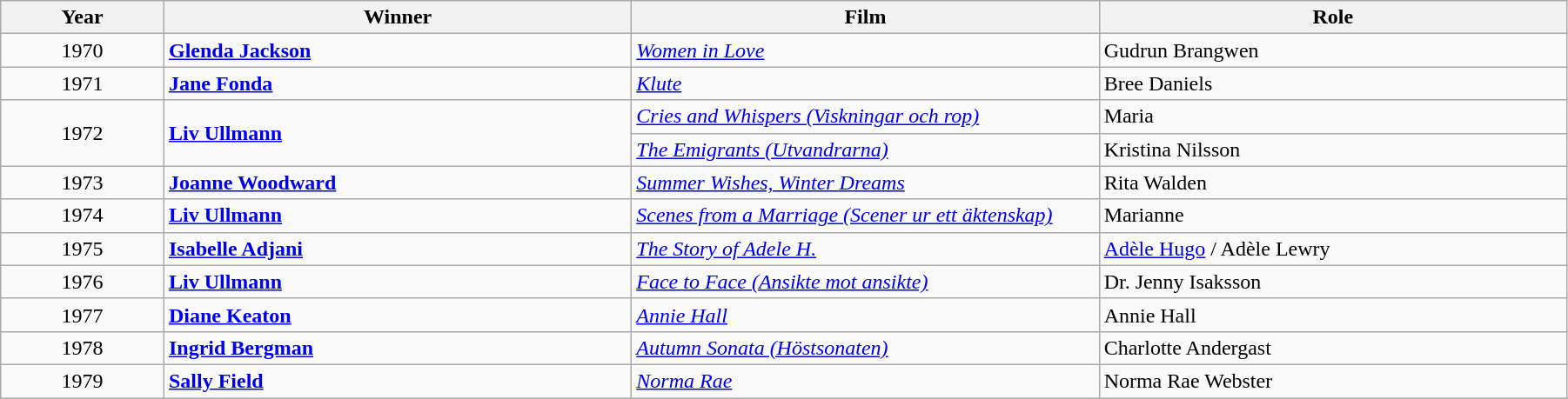<table class="wikitable" width="95%" cellpadding="5">
<tr>
<th width="100"><strong>Year</strong></th>
<th width="300"><strong>Winner</strong></th>
<th width="300"><strong>Film</strong></th>
<th width="300"><strong>Role</strong></th>
</tr>
<tr>
<td style="text-align:center;">1970</td>
<td><strong><a href='#'>Glenda Jackson</a></strong></td>
<td><em><a href='#'>Women in Love</a></em></td>
<td>Gudrun Brangwen</td>
</tr>
<tr>
<td style="text-align:center;">1971</td>
<td><strong><a href='#'>Jane Fonda</a></strong></td>
<td><em><a href='#'>Klute</a></em></td>
<td>Bree Daniels</td>
</tr>
<tr>
<td rowspan="2" style="text-align:center;">1972</td>
<td rowspan="2"><strong><a href='#'>Liv Ullmann</a></strong></td>
<td><em><a href='#'>Cries and Whispers (Viskningar och rop)</a></em></td>
<td>Maria</td>
</tr>
<tr>
<td><em><a href='#'>The Emigrants (Utvandrarna)</a></em></td>
<td>Kristina Nilsson</td>
</tr>
<tr>
<td style="text-align:center;">1973</td>
<td><strong><a href='#'>Joanne Woodward</a></strong></td>
<td><em><a href='#'>Summer Wishes, Winter Dreams</a></em></td>
<td>Rita Walden</td>
</tr>
<tr>
<td style="text-align:center;">1974</td>
<td><strong><a href='#'>Liv Ullmann</a></strong></td>
<td><em><a href='#'>Scenes from a Marriage (Scener ur ett äktenskap)</a></em></td>
<td>Marianne</td>
</tr>
<tr>
<td style="text-align:center;">1975</td>
<td><strong><a href='#'>Isabelle Adjani</a></strong></td>
<td><em><a href='#'>The Story of Adele H.</a></em></td>
<td><a href='#'>Adèle Hugo</a> / Adèle Lewry</td>
</tr>
<tr>
<td style="text-align:center;">1976</td>
<td><strong><a href='#'>Liv Ullmann</a></strong></td>
<td><em><a href='#'>Face to Face (Ansikte mot ansikte)</a></em></td>
<td>Dr. Jenny Isaksson</td>
</tr>
<tr>
<td style="text-align:center;">1977</td>
<td><strong><a href='#'>Diane Keaton</a></strong></td>
<td><em><a href='#'>Annie Hall</a></em></td>
<td>Annie Hall</td>
</tr>
<tr>
<td style="text-align:center;">1978</td>
<td><strong><a href='#'>Ingrid Bergman</a></strong></td>
<td><em><a href='#'>Autumn Sonata (Höstsonaten)</a></em></td>
<td>Charlotte Andergast</td>
</tr>
<tr>
<td style="text-align:center;">1979</td>
<td><strong><a href='#'>Sally Field</a></strong></td>
<td><em><a href='#'>Norma Rae</a></em></td>
<td>Norma Rae Webster</td>
</tr>
</table>
